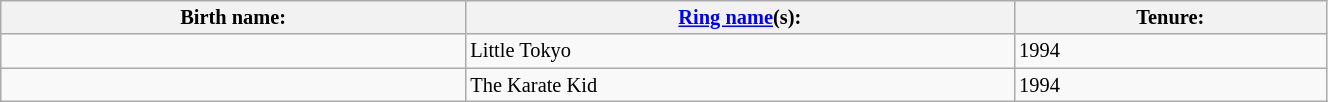<table class="sortable wikitable" style="font-size:85%; text-align:left; width:70%;">
<tr>
<th>Birth name:</th>
<th><a href='#'>Ring name</a>(s):</th>
<th>Tenure:</th>
</tr>
<tr>
<td> </td>
<td>Little Tokyo</td>
<td sort>1994</td>
</tr>
<tr>
<td></td>
<td>The Karate Kid</td>
<td sort>1994</td>
</tr>
</table>
